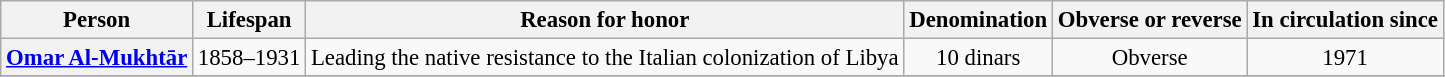<table class="wikitable" style="font-size: 95%; text-align:center;">
<tr>
<th>Person</th>
<th>Lifespan</th>
<th>Reason for honor</th>
<th>Denomination</th>
<th>Obverse or reverse</th>
<th>In circulation since</th>
</tr>
<tr>
<th><a href='#'>Omar Al-Mukhtār</a></th>
<td>1858–1931</td>
<td>Leading the native resistance to the Italian colonization of Libya</td>
<td>10 dinars</td>
<td>Obverse</td>
<td>1971</td>
</tr>
<tr>
</tr>
</table>
